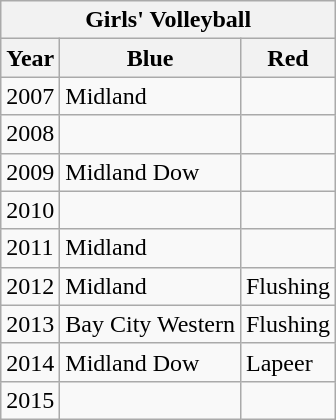<table class="wikitable collapsible">
<tr>
<th colspan=3>Girls' Volleyball</th>
</tr>
<tr>
<th>Year</th>
<th>Blue</th>
<th>Red</th>
</tr>
<tr>
<td>2007</td>
<td>Midland</td>
<td></td>
</tr>
<tr>
<td>2008</td>
<td></td>
<td></td>
</tr>
<tr>
<td>2009</td>
<td>Midland Dow</td>
<td></td>
</tr>
<tr>
<td>2010</td>
<td></td>
<td></td>
</tr>
<tr>
<td>2011</td>
<td>Midland</td>
<td></td>
</tr>
<tr>
<td>2012</td>
<td>Midland</td>
<td>Flushing</td>
</tr>
<tr>
<td>2013</td>
<td>Bay City Western</td>
<td>Flushing</td>
</tr>
<tr>
<td>2014</td>
<td>Midland Dow</td>
<td>Lapeer</td>
</tr>
<tr>
<td>2015</td>
<td></td>
<td></td>
</tr>
</table>
